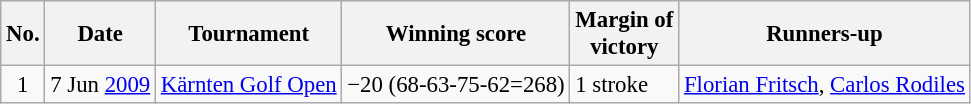<table class="wikitable" style="font-size:95%;">
<tr>
<th>No.</th>
<th>Date</th>
<th>Tournament</th>
<th>Winning score</th>
<th>Margin of<br>victory</th>
<th>Runners-up</th>
</tr>
<tr>
<td align=center>1</td>
<td align=right>7 Jun <a href='#'>2009</a></td>
<td><a href='#'>Kärnten Golf Open</a></td>
<td>−20 (68-63-75-62=268)</td>
<td>1 stroke</td>
<td> <a href='#'>Florian Fritsch</a>,  <a href='#'>Carlos Rodiles</a></td>
</tr>
</table>
